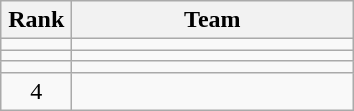<table class="wikitable" style="text-align: center;">
<tr>
<th width=40>Rank</th>
<th width=180>Team</th>
</tr>
<tr align=center>
<td></td>
<td align="left"></td>
</tr>
<tr align=center>
<td></td>
<td align="left"></td>
</tr>
<tr align=center>
<td></td>
<td align="left"></td>
</tr>
<tr align=center>
<td>4</td>
<td style="text-align:left;"></td>
</tr>
</table>
